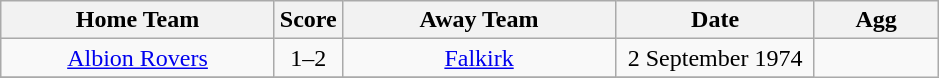<table class="wikitable" style="text-align:center;">
<tr>
<th width=175>Home Team</th>
<th width=20>Score</th>
<th width=175>Away Team</th>
<th width= 125>Date</th>
<th width= 75>Agg</th>
</tr>
<tr>
<td><a href='#'>Albion Rovers</a></td>
<td>1–2</td>
<td><a href='#'>Falkirk</a></td>
<td>2 September 1974</td>
</tr>
<tr>
</tr>
</table>
